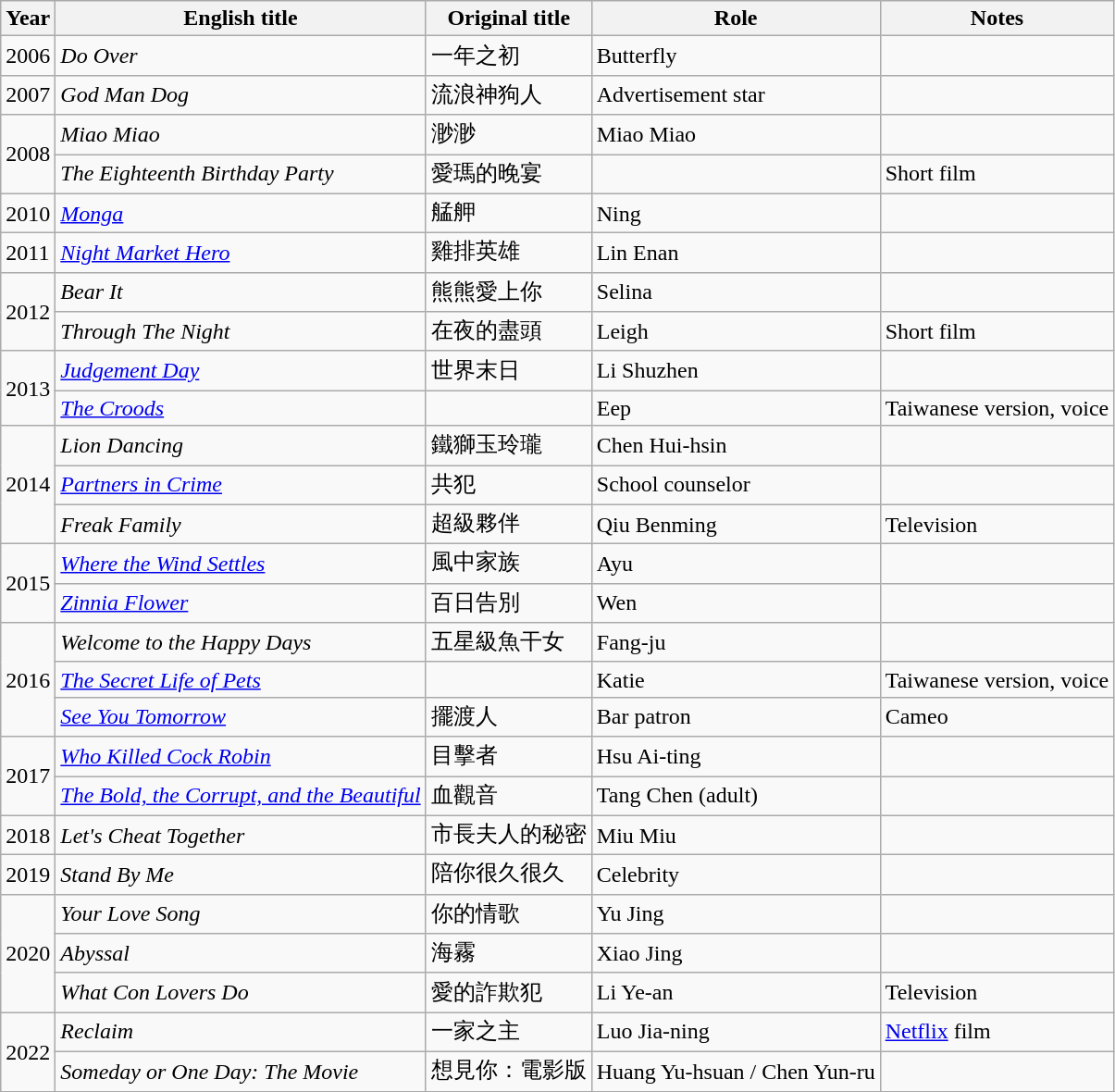<table class="wikitable sortable">
<tr>
<th>Year</th>
<th>English title</th>
<th>Original title</th>
<th>Role</th>
<th class="unsortable">Notes</th>
</tr>
<tr>
<td>2006</td>
<td><em>Do Over</em></td>
<td>一年之初</td>
<td>Butterfly</td>
<td></td>
</tr>
<tr>
<td>2007</td>
<td><em>God Man Dog</em></td>
<td>流浪神狗人</td>
<td>Advertisement star</td>
<td></td>
</tr>
<tr>
<td rowspan="2">2008</td>
<td><em>Miao Miao</em></td>
<td>渺渺</td>
<td>Miao Miao</td>
<td></td>
</tr>
<tr>
<td><em>The Eighteenth Birthday Party</em></td>
<td>愛瑪的晚宴</td>
<td></td>
<td>Short film</td>
</tr>
<tr>
<td>2010</td>
<td><em><a href='#'>Monga</a></em></td>
<td>艋舺</td>
<td>Ning</td>
<td></td>
</tr>
<tr>
<td>2011</td>
<td><em><a href='#'>Night Market Hero</a></em></td>
<td>雞排英雄</td>
<td>Lin Enan</td>
<td></td>
</tr>
<tr>
<td rowspan="2">2012</td>
<td><em>Bear It</em></td>
<td>熊熊愛上你</td>
<td>Selina</td>
<td></td>
</tr>
<tr>
<td><em>Through The Night</em></td>
<td>在夜的盡頭</td>
<td>Leigh</td>
<td>Short film</td>
</tr>
<tr>
<td rowspan="2">2013</td>
<td><em><a href='#'>Judgement Day</a></em></td>
<td>世界末日</td>
<td>Li Shuzhen</td>
<td></td>
</tr>
<tr>
<td><em><a href='#'>The Croods</a></em></td>
<td></td>
<td>Eep</td>
<td>Taiwanese version, voice</td>
</tr>
<tr>
<td rowspan="3">2014</td>
<td><em>Lion Dancing</em></td>
<td>鐵獅玉玲瓏</td>
<td>Chen Hui-hsin</td>
<td></td>
</tr>
<tr>
<td><em><a href='#'>Partners in Crime</a></em></td>
<td>共犯</td>
<td>School counselor</td>
<td></td>
</tr>
<tr>
<td><em>Freak Family</em></td>
<td>超級夥伴</td>
<td>Qiu Benming</td>
<td>Television</td>
</tr>
<tr>
<td rowspan="2">2015</td>
<td><em><a href='#'>Where the Wind Settles</a></em></td>
<td>風中家族</td>
<td>Ayu</td>
<td></td>
</tr>
<tr>
<td><em><a href='#'>Zinnia Flower</a></em></td>
<td>百日告別</td>
<td>Wen</td>
<td></td>
</tr>
<tr>
<td rowspan="3">2016</td>
<td><em>Welcome to the Happy Days</em></td>
<td>五星級魚干女</td>
<td>Fang-ju</td>
<td></td>
</tr>
<tr>
<td><em><a href='#'>The Secret Life of Pets</a></em></td>
<td></td>
<td>Katie</td>
<td>Taiwanese version, voice</td>
</tr>
<tr>
<td><em><a href='#'>See You Tomorrow</a></em></td>
<td>擺渡人</td>
<td>Bar patron</td>
<td>Cameo</td>
</tr>
<tr>
<td rowspan="2">2017</td>
<td><em><a href='#'>Who Killed Cock Robin</a></em></td>
<td>目擊者</td>
<td>Hsu Ai-ting</td>
<td></td>
</tr>
<tr>
<td><em><a href='#'>The Bold, the Corrupt, and the Beautiful</a></em></td>
<td>血觀音</td>
<td>Tang Chen (adult)</td>
<td></td>
</tr>
<tr>
<td>2018</td>
<td><em>Let's Cheat Together</em></td>
<td>市長夫人的秘密</td>
<td>Miu Miu</td>
<td></td>
</tr>
<tr>
<td>2019</td>
<td><em>Stand By Me</em></td>
<td>陪你很久很久</td>
<td>Celebrity</td>
<td></td>
</tr>
<tr>
<td rowspan="3">2020</td>
<td><em>Your Love Song</em></td>
<td>你的情歌</td>
<td>Yu Jing</td>
<td></td>
</tr>
<tr>
<td><em>Abyssal</em></td>
<td>海霧</td>
<td>Xiao Jing</td>
<td></td>
</tr>
<tr>
<td><em>What Con Lovers Do</em></td>
<td>愛的詐欺犯</td>
<td>Li Ye-an</td>
<td>Television</td>
</tr>
<tr>
<td rowspan="2">2022</td>
<td><em>Reclaim</em></td>
<td>一家之主</td>
<td>Luo Jia-ning</td>
<td><a href='#'>Netflix</a> film</td>
</tr>
<tr>
<td><em>Someday or One Day: The Movie</em></td>
<td>想見你：電影版</td>
<td>Huang Yu-hsuan / Chen Yun-ru</td>
<td></td>
</tr>
<tr>
</tr>
</table>
